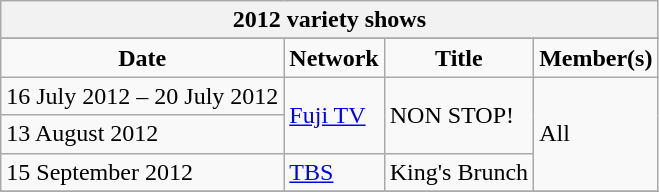<table class="wikitable mw-collapsible mw-collapsed">
<tr>
<th colspan="5">2012 variety shows</th>
</tr>
<tr>
</tr>
<tr style="font-weight:bold; text-align:center;">
<td>Date</td>
<td>Network</td>
<td>Title</td>
<td>Member(s)</td>
</tr>
<tr>
<td>16 July 2012 – 20 July 2012</td>
<td rowspan="2"><a href='#'>Fuji TV</a></td>
<td rowspan="2">NON STOP!</td>
<td rowspan="3">All</td>
</tr>
<tr>
<td>13 August 2012</td>
</tr>
<tr>
<td>15 September 2012</td>
<td><a href='#'>TBS</a></td>
<td>King's Brunch</td>
</tr>
<tr>
</tr>
</table>
